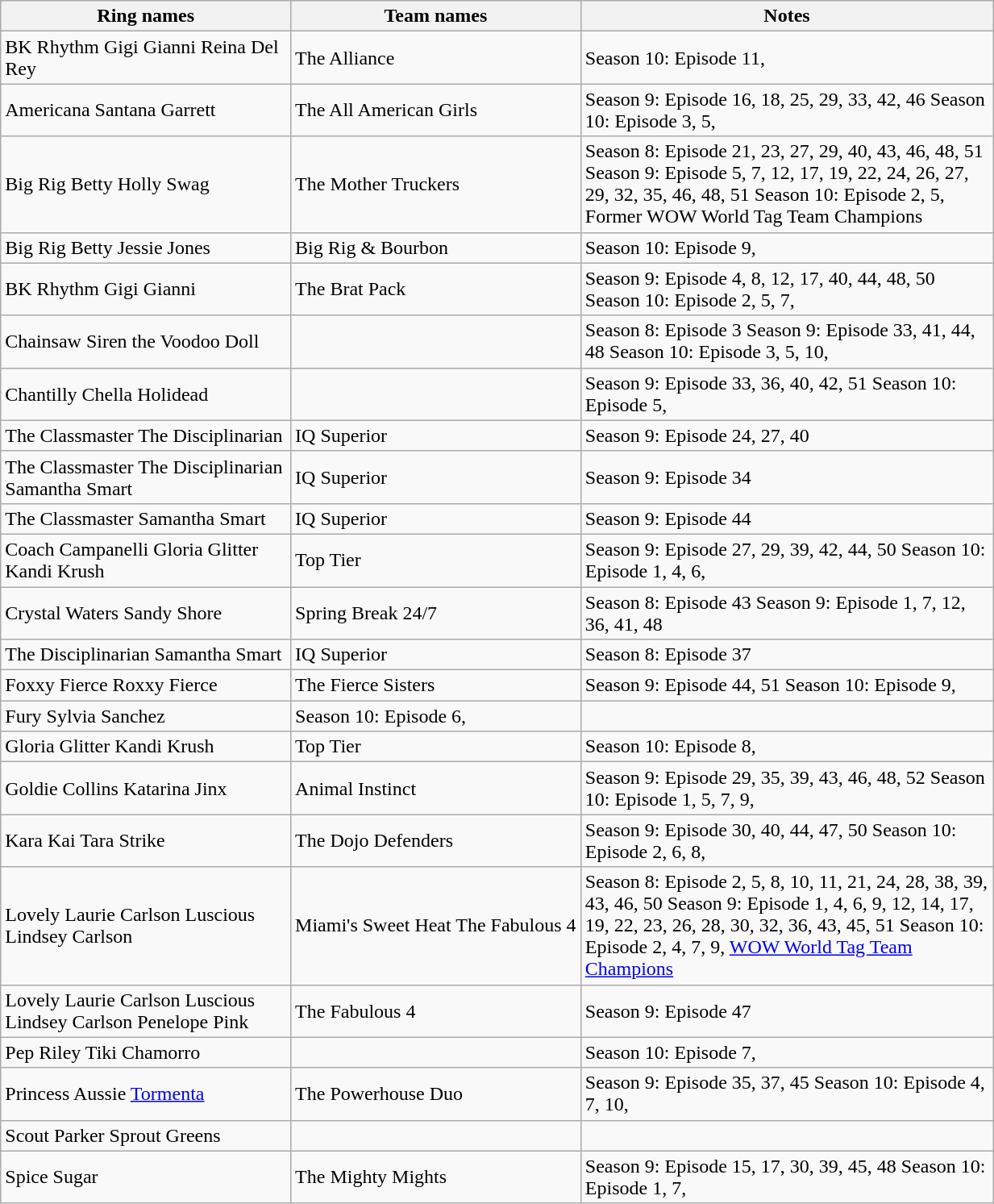<table class="wikitable sortable" style="width:65%;">
<tr>
<th width=19%>Ring names</th>
<th width=19%>Team names</th>
<th width="27%">Notes</th>
</tr>
<tr>
<td>BK Rhythm  Gigi Gianni  Reina Del Rey</td>
<td>The Alliance</td>
<td>Season 10: Episode 11,</td>
</tr>
<tr>
<td>Americana  Santana Garrett</td>
<td>The All American Girls</td>
<td>Season 9: Episode 16, 18, 25, 29, 33, 42, 46  Season 10: Episode 3, 5,</td>
</tr>
<tr>
<td>Big Rig Betty  Holly Swag</td>
<td>The Mother Truckers</td>
<td>Season 8: Episode 21, 23, 27, 29, 40, 43, 46, 48, 51  Season 9: Episode 5, 7, 12, 17, 19, 22, 24, 26, 27, 29, 32, 35, 46, 48, 51  Season 10: Episode 2, 5,  Former WOW World Tag Team Champions</td>
</tr>
<tr>
<td>Big Rig Betty  Jessie Jones</td>
<td>Big Rig & Bourbon</td>
<td>Season 10: Episode 9,</td>
</tr>
<tr>
<td>BK Rhythm  Gigi Gianni</td>
<td>The Brat Pack</td>
<td>Season 9: Episode 4, 8, 12, 17, 40, 44, 48, 50  Season 10: Episode 2, 5, 7,</td>
</tr>
<tr>
<td>Chainsaw  Siren the Voodoo Doll</td>
<td></td>
<td>Season 8: Episode 3  Season 9: Episode 33, 41, 44, 48  Season 10: Episode 3, 5, 10,</td>
</tr>
<tr>
<td>Chantilly Chella  Holidead</td>
<td></td>
<td>Season 9: Episode 33, 36, 40, 42, 51  Season 10: Episode 5,</td>
</tr>
<tr>
<td>The Classmaster  The Disciplinarian</td>
<td>IQ Superior</td>
<td>Season 9: Episode 24, 27, 40</td>
</tr>
<tr>
<td>The Classmaster  The Disciplinarian  Samantha Smart</td>
<td>IQ Superior</td>
<td>Season 9: Episode 34</td>
</tr>
<tr>
<td>The Classmaster  Samantha Smart</td>
<td>IQ Superior</td>
<td>Season 9: Episode 44</td>
</tr>
<tr>
<td>Coach Campanelli  Gloria Glitter  Kandi Krush</td>
<td>Top Tier</td>
<td>Season 9: Episode 27, 29, 39, 42, 44, 50  Season 10: Episode 1, 4, 6,</td>
</tr>
<tr>
<td>Crystal Waters  Sandy Shore</td>
<td>Spring Break 24/7</td>
<td>Season 8: Episode 43  Season 9: Episode 1, 7, 12, 36, 41, 48</td>
</tr>
<tr>
<td>The Disciplinarian  Samantha Smart</td>
<td>IQ Superior</td>
<td>Season 8: Episode 37</td>
</tr>
<tr>
<td>Foxxy Fierce  Roxxy Fierce</td>
<td>The Fierce Sisters</td>
<td>Season 9: Episode 44, 51  Season 10: Episode 9,</td>
</tr>
<tr>
<td>Fury  Sylvia Sanchez</td>
<td>Season 10: Episode 6,</td>
<td></td>
</tr>
<tr>
<td>Gloria Glitter  Kandi Krush</td>
<td>Top Tier</td>
<td>Season 10: Episode 8,</td>
</tr>
<tr>
<td>Goldie Collins  Katarina Jinx</td>
<td>Animal Instinct</td>
<td>Season 9: Episode 29, 35, 39, 43, 46, 48, 52  Season 10: Episode 1, 5, 7, 9,</td>
</tr>
<tr>
<td>Kara Kai  Tara Strike</td>
<td>The Dojo Defenders</td>
<td>Season 9: Episode 30, 40, 44, 47, 50  Season 10: Episode 2, 6, 8,</td>
</tr>
<tr>
<td>Lovely Laurie Carlson  Luscious Lindsey Carlson</td>
<td>Miami's Sweet Heat  The Fabulous 4</td>
<td>Season 8: Episode 2, 5, 8, 10, 11, 21, 24, 28, 38, 39, 43, 46, 50  Season 9: Episode 1, 4, 6, 9, 12, 14, 17, 19, 22, 23, 26, 28, 30, 32, 36, 43, 45, 51   Season 10: Episode 2, 4, 7, 9, <a href='#'>WOW World Tag Team Champions</a></td>
</tr>
<tr>
<td>Lovely Laurie Carlson  Luscious Lindsey Carlson  Penelope Pink</td>
<td>The Fabulous 4</td>
<td>Season 9: Episode 47</td>
</tr>
<tr>
<td>Pep Riley  Tiki Chamorro</td>
<td></td>
<td>Season 10: Episode 7,</td>
</tr>
<tr>
<td>Princess Aussie  <a href='#'>Tormenta</a></td>
<td>The Powerhouse Duo</td>
<td>Season 9: Episode 35, 37, 45  Season 10: Episode 4, 7, 10,</td>
</tr>
<tr>
<td>Scout Parker  Sprout Greens</td>
<td></td>
<td></td>
</tr>
<tr>
<td>Spice  Sugar</td>
<td>The Mighty Mights</td>
<td>Season 9: Episode 15, 17, 30, 39, 45, 48  Season 10: Episode 1, 7,</td>
</tr>
</table>
